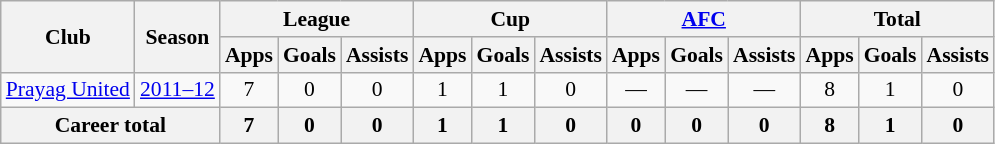<table class="wikitable" style="font-size:90%; text-align:center;">
<tr>
<th rowspan="2">Club</th>
<th rowspan="2">Season</th>
<th colspan="3">League</th>
<th colspan="3">Cup</th>
<th colspan="3"><a href='#'>AFC</a></th>
<th colspan="3">Total</th>
</tr>
<tr>
<th>Apps</th>
<th>Goals</th>
<th>Assists</th>
<th>Apps</th>
<th>Goals</th>
<th>Assists</th>
<th>Apps</th>
<th>Goals</th>
<th>Assists</th>
<th>Apps</th>
<th>Goals</th>
<th>Assists</th>
</tr>
<tr>
<td rowspan="1"><a href='#'>Prayag United</a></td>
<td><a href='#'>2011–12</a></td>
<td>7</td>
<td>0</td>
<td>0</td>
<td>1</td>
<td>1</td>
<td>0</td>
<td>—</td>
<td>—</td>
<td>—</td>
<td>8</td>
<td>1</td>
<td>0</td>
</tr>
<tr>
<th colspan="2">Career total</th>
<th>7</th>
<th>0</th>
<th>0</th>
<th>1</th>
<th>1</th>
<th>0</th>
<th>0</th>
<th>0</th>
<th>0</th>
<th>8</th>
<th>1</th>
<th>0</th>
</tr>
</table>
